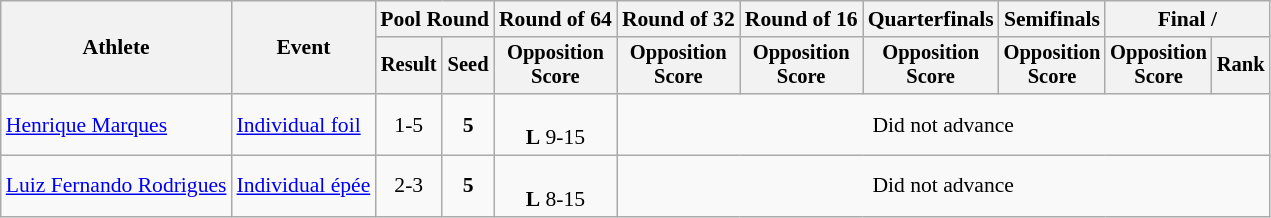<table class=wikitable style="font-size:90%">
<tr>
<th rowspan="2">Athlete</th>
<th rowspan="2">Event</th>
<th colspan=2>Pool Round</th>
<th>Round of 64</th>
<th>Round of 32</th>
<th>Round of 16</th>
<th>Quarterfinals</th>
<th>Semifinals</th>
<th colspan=2>Final / </th>
</tr>
<tr style="font-size:95%">
<th>Result</th>
<th>Seed</th>
<th>Opposition<br>Score</th>
<th>Opposition<br>Score</th>
<th>Opposition<br>Score</th>
<th>Opposition<br>Score</th>
<th>Opposition<br>Score</th>
<th>Opposition<br>Score</th>
<th>Rank</th>
</tr>
<tr align=center>
<td align=left><a href='#'>Henrique Marques</a></td>
<td align=left><a href='#'>Individual foil</a></td>
<td>1-5</td>
<td><strong>5</strong></td>
<td><br> <strong>L</strong> 9-15</td>
<td align=center colspan=6>Did not advance</td>
</tr>
<tr align=center>
<td align=left><a href='#'>Luiz Fernando Rodrigues</a></td>
<td align=left><a href='#'>Individual épée</a></td>
<td>2-3</td>
<td><strong>5</strong></td>
<td><br> <strong>L</strong> 8-15</td>
<td align=center colspan=6>Did not advance</td>
</tr>
</table>
